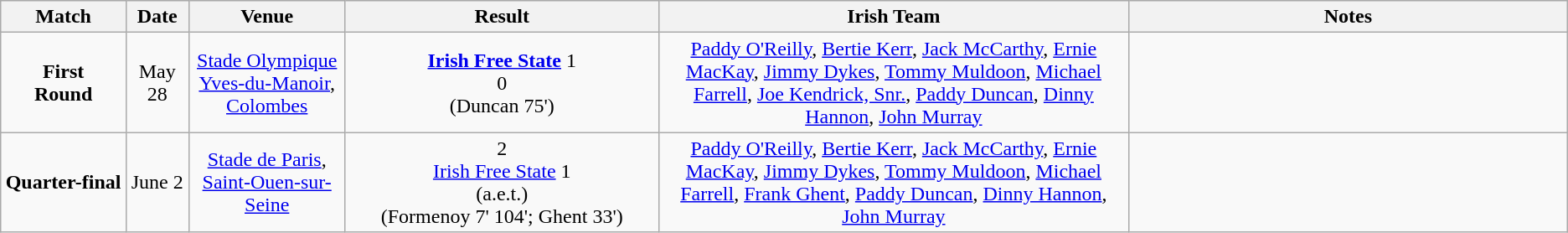<table class="wikitable">
<tr style="background:#efefef">
<th width=8%>Match</th>
<th width=4%>Date</th>
<th width=10%>Venue</th>
<th width=20%>Result</th>
<th width=30%>Irish Team</th>
<th width=28%>Notes</th>
</tr>
<tr align="center">
<td><strong>First <br>Round</strong></td>
<td>May 28</td>
<td><a href='#'>Stade Olympique Yves-du-Manoir</a>,<br> <a href='#'>Colombes</a></td>
<td> <strong><a href='#'>Irish Free State</a></strong> 1<br> 0<br>(Duncan 75')</td>
<td><a href='#'>Paddy O'Reilly</a>, <a href='#'>Bertie Kerr</a>, <a href='#'>Jack McCarthy</a>, <a href='#'>Ernie MacKay</a>, <a href='#'>Jimmy Dykes</a>, <a href='#'>Tommy Muldoon</a>, <a href='#'>Michael Farrell</a>, <a href='#'>Joe Kendrick, Snr.</a>, <a href='#'>Paddy Duncan</a>, <a href='#'>Dinny Hannon</a>, <a href='#'>John Murray</a></td>
<td></td>
</tr>
<tr align="center">
<td><strong>Quarter-final</strong></td>
<td>June 2</td>
<td><a href='#'>Stade de Paris</a>,<br> <a href='#'>Saint-Ouen-sur-Seine</a></td>
<td><strong></strong> 2<br> <a href='#'>Irish Free State</a> 1<br>(a.e.t.)<br>(Formenoy 7' 104'; Ghent 33')</td>
<td><a href='#'>Paddy O'Reilly</a>, <a href='#'>Bertie Kerr</a>, <a href='#'>Jack McCarthy</a>, <a href='#'>Ernie MacKay</a>, <a href='#'>Jimmy Dykes</a>, <a href='#'>Tommy Muldoon</a>, <a href='#'>Michael Farrell</a>, <a href='#'>Frank Ghent</a>, <a href='#'>Paddy Duncan</a>, <a href='#'>Dinny Hannon</a>, <a href='#'>John Murray</a></td>
<td></td>
</tr>
</table>
